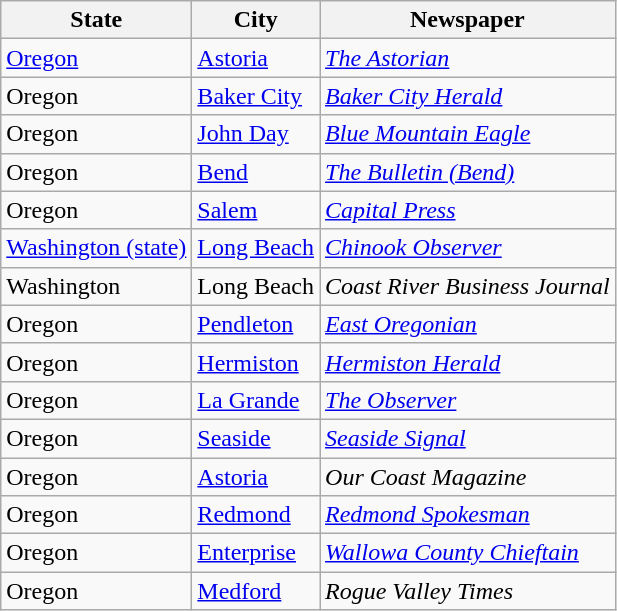<table class="wikitable sortable">
<tr>
<th>State</th>
<th>City</th>
<th>Newspaper</th>
</tr>
<tr>
<td><a href='#'>Oregon</a></td>
<td><a href='#'>Astoria</a></td>
<td><em><a href='#'>The Astorian</a></em></td>
</tr>
<tr>
<td>Oregon</td>
<td><a href='#'>Baker City</a></td>
<td><em><a href='#'>Baker City Herald</a></em></td>
</tr>
<tr>
<td>Oregon</td>
<td><a href='#'>John Day</a></td>
<td><em><a href='#'>Blue Mountain Eagle</a></em></td>
</tr>
<tr>
<td>Oregon</td>
<td><a href='#'>Bend</a></td>
<td><em><a href='#'>The Bulletin (Bend)</a></em></td>
</tr>
<tr>
<td>Oregon</td>
<td><a href='#'>Salem</a></td>
<td><em><a href='#'>Capital Press</a></em></td>
</tr>
<tr>
<td><a href='#'>Washington (state)</a></td>
<td><a href='#'>Long Beach</a></td>
<td><em><a href='#'>Chinook Observer</a></em></td>
</tr>
<tr>
<td>Washington</td>
<td>Long Beach</td>
<td><em>Coast River Business Journal</em></td>
</tr>
<tr>
<td>Oregon</td>
<td><a href='#'>Pendleton</a></td>
<td><em><a href='#'>East Oregonian</a></em></td>
</tr>
<tr>
<td>Oregon</td>
<td><a href='#'>Hermiston</a></td>
<td><em><a href='#'>Hermiston Herald</a></em></td>
</tr>
<tr>
<td>Oregon</td>
<td><a href='#'>La Grande</a></td>
<td><em><a href='#'>The Observer</a></em></td>
</tr>
<tr>
<td>Oregon</td>
<td><a href='#'>Seaside</a></td>
<td><em><a href='#'>Seaside Signal</a></em></td>
</tr>
<tr>
<td>Oregon</td>
<td><a href='#'>Astoria</a></td>
<td><em>Our Coast Magazine</em></td>
</tr>
<tr>
<td>Oregon</td>
<td><a href='#'>Redmond</a></td>
<td><em><a href='#'>Redmond Spokesman</a></em></td>
</tr>
<tr>
<td>Oregon</td>
<td><a href='#'>Enterprise</a></td>
<td><em><a href='#'>Wallowa County Chieftain</a></em></td>
</tr>
<tr>
<td>Oregon</td>
<td><a href='#'>Medford</a></td>
<td><em>Rogue Valley Times</em></td>
</tr>
</table>
